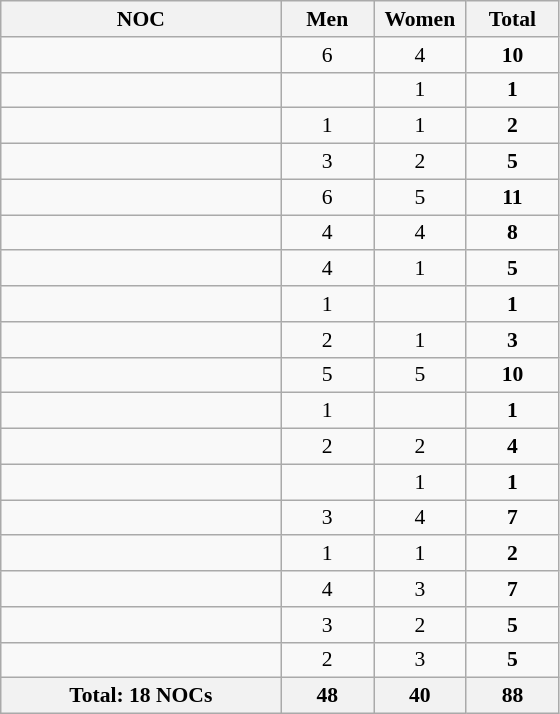<table class="wikitable" style="text-align:center; font-size:90%">
<tr>
<th width="180" style="text-align:center;">NOC</th>
<th width="55">Men</th>
<th width="55">Women</th>
<th width="55">Total</th>
</tr>
<tr>
<td align=left></td>
<td>6</td>
<td>4</td>
<td><strong>10</strong></td>
</tr>
<tr>
<td align=left></td>
<td></td>
<td>1</td>
<td><strong>1</strong></td>
</tr>
<tr>
<td align=left></td>
<td>1</td>
<td>1</td>
<td><strong>2</strong></td>
</tr>
<tr>
<td align=left></td>
<td>3</td>
<td>2</td>
<td><strong>5</strong></td>
</tr>
<tr>
<td align=left></td>
<td>6</td>
<td>5</td>
<td><strong>11</strong></td>
</tr>
<tr>
<td align=left></td>
<td>4</td>
<td>4</td>
<td><strong>8</strong></td>
</tr>
<tr>
<td align=left></td>
<td>4</td>
<td>1</td>
<td><strong>5</strong></td>
</tr>
<tr>
<td align=left></td>
<td>1</td>
<td></td>
<td><strong>1</strong></td>
</tr>
<tr>
<td align=left></td>
<td>2</td>
<td>1</td>
<td><strong>3</strong></td>
</tr>
<tr>
<td align=left></td>
<td>5</td>
<td>5</td>
<td><strong>10</strong></td>
</tr>
<tr>
<td align=left></td>
<td>1</td>
<td></td>
<td><strong>1</strong></td>
</tr>
<tr>
<td align=left></td>
<td>2</td>
<td>2</td>
<td><strong>4</strong></td>
</tr>
<tr>
<td align=left></td>
<td></td>
<td>1</td>
<td><strong>1</strong></td>
</tr>
<tr>
<td align=left></td>
<td>3</td>
<td>4</td>
<td><strong>7</strong></td>
</tr>
<tr>
<td align=left></td>
<td>1</td>
<td>1</td>
<td><strong>2</strong></td>
</tr>
<tr>
<td align=left></td>
<td>4</td>
<td>3</td>
<td><strong>7</strong></td>
</tr>
<tr>
<td align=left></td>
<td>3</td>
<td>2</td>
<td><strong>5</strong></td>
</tr>
<tr>
<td align=left></td>
<td>2</td>
<td>3</td>
<td><strong>5</strong></td>
</tr>
<tr>
<th>Total: 18 NOCs</th>
<th>48</th>
<th>40</th>
<th>88</th>
</tr>
</table>
